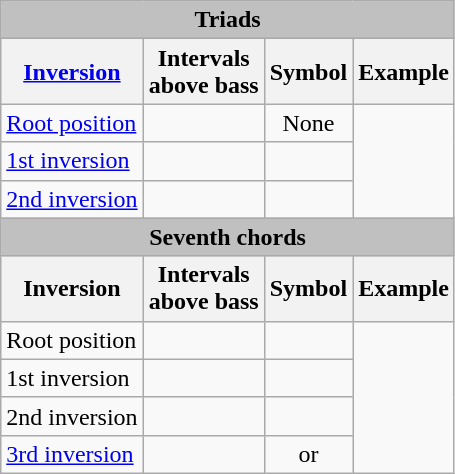<table class="wikitable floatright">
<tr>
<th colspan="4" style="background: Silver">Triads</th>
</tr>
<tr>
<th align="center"><a href='#'>Inversion</a></th>
<th align="center">Intervals<br>above bass</th>
<th align="center">Symbol</th>
<th align="center">Example</th>
</tr>
<tr>
<td><a href='#'>Root position</a></td>
<td align="center"></td>
<td align="center">None</td>
<td rowspan="3" align="center"></td>
</tr>
<tr>
<td><a href='#'>1st inversion</a></td>
<td align="center"></td>
<td align="center"></td>
</tr>
<tr>
<td><a href='#'>2nd inversion</a></td>
<td align="center"></td>
<td align="center"></td>
</tr>
<tr>
<th colspan="4" style="background: Silver">Seventh chords</th>
</tr>
<tr>
<th align="center">Inversion</th>
<th align="center">Intervals<br>above bass</th>
<th align="center">Symbol</th>
<th align="center">Example</th>
</tr>
<tr>
<td>Root position</td>
<td align="center"></td>
<td align="center"></td>
<td rowspan="4" align="center"></td>
</tr>
<tr>
<td>1st inversion</td>
<td align="center"></td>
<td align="center"></td>
</tr>
<tr>
<td>2nd inversion</td>
<td align="center"></td>
<td align="center"></td>
</tr>
<tr>
<td><a href='#'>3rd inversion</a></td>
<td align="center"></td>
<td align="center"> or </td>
</tr>
</table>
